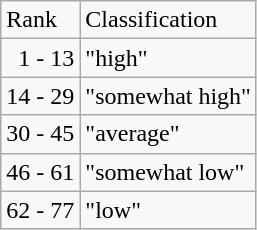<table class="wikitable" |---valign=top>
<tr>
<td>Rank</td>
<td>Classification</td>
</tr>
<tr>
<td>  1 - 13</td>
<td>"high"</td>
</tr>
<tr>
<td>14 - 29</td>
<td>"somewhat high"</td>
</tr>
<tr>
<td>30 - 45</td>
<td>"average"</td>
</tr>
<tr>
<td>46 - 61</td>
<td>"somewhat low"</td>
</tr>
<tr>
<td>62 - 77</td>
<td>"low"</td>
</tr>
</table>
